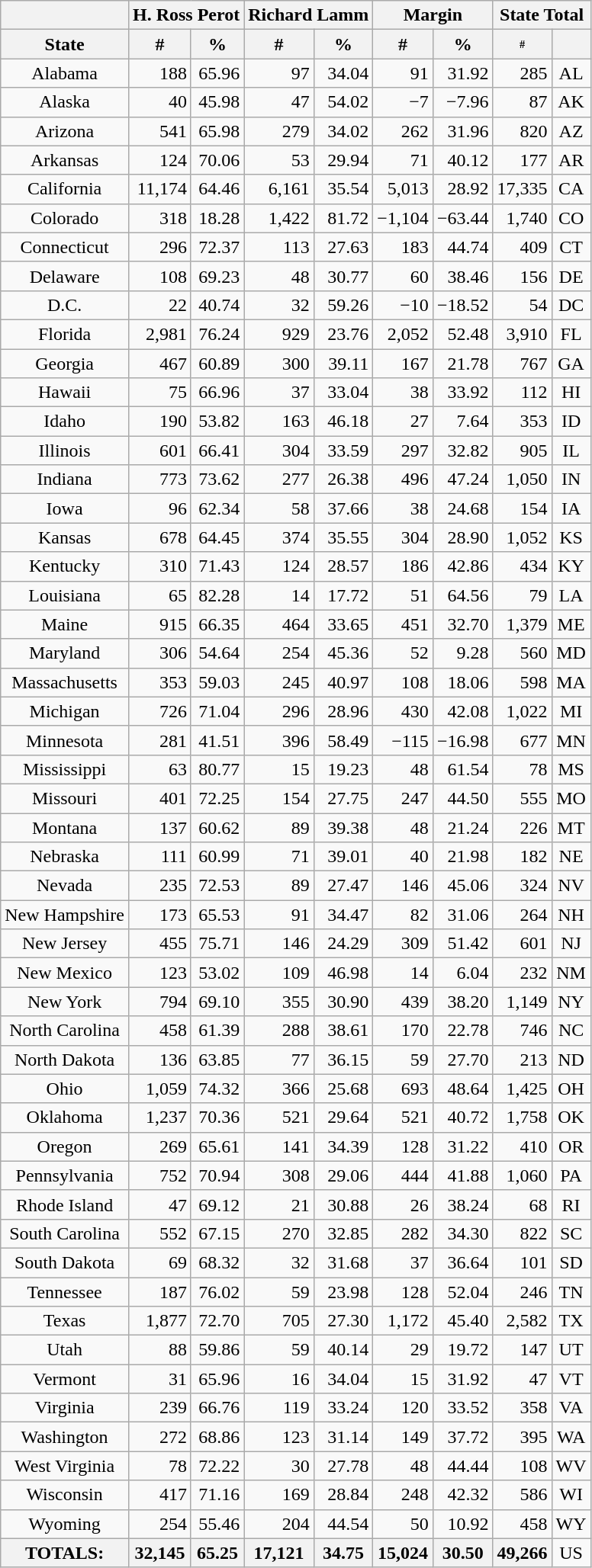<table class="wikitable sortable" style="text-align:right">
<tr>
<th colspan=1></th>
<th align=center colspan=2>H. Ross Perot</th>
<th align=center colspan=2>Richard Lamm</th>
<th align=center colspan=2>Margin</th>
<th align=center colspan=2>State Total</th>
</tr>
<tr>
<th align=center>State</th>
<th align=center data-sort-type="number">#</th>
<th align=center data-sort-type="number">%</th>
<th align=center data-sort-type="number">#</th>
<th align=center data-sort-type="number">%</th>
<th align=center data-sort-type="number">#</th>
<th align=center data-sort-type="number">%</th>
<th style="text-align:center; font-size: 60%" data-sort-type="number">#</th>
<th></th>
</tr>
<tr>
<td style="text-align:center;">Alabama</td>
<td>188</td>
<td>65.96</td>
<td>97</td>
<td>34.04</td>
<td>91</td>
<td>31.92</td>
<td>285</td>
<td style="text-align:center;">AL</td>
</tr>
<tr>
<td style="text-align:center;">Alaska</td>
<td>40</td>
<td>45.98</td>
<td>47</td>
<td>54.02</td>
<td>−7</td>
<td>−7.96</td>
<td>87</td>
<td style="text-align:center;">AK</td>
</tr>
<tr>
<td style="text-align:center;">Arizona</td>
<td>541</td>
<td>65.98</td>
<td>279</td>
<td>34.02</td>
<td>262</td>
<td>31.96</td>
<td>820</td>
<td style="text-align:center;">AZ</td>
</tr>
<tr>
<td style="text-align:center;">Arkansas</td>
<td>124</td>
<td>70.06</td>
<td>53</td>
<td>29.94</td>
<td>71</td>
<td>40.12</td>
<td>177</td>
<td style="text-align:center;">AR</td>
</tr>
<tr>
<td style="text-align:center;">California</td>
<td>11,174</td>
<td>64.46</td>
<td>6,161</td>
<td>35.54</td>
<td>5,013</td>
<td>28.92</td>
<td>17,335</td>
<td style="text-align:center;">CA</td>
</tr>
<tr>
<td style="text-align:center;">Colorado</td>
<td>318</td>
<td>18.28</td>
<td>1,422</td>
<td>81.72</td>
<td>−1,104</td>
<td>−63.44</td>
<td>1,740</td>
<td style="text-align:center;">CO</td>
</tr>
<tr>
<td style="text-align:center;">Connecticut</td>
<td>296</td>
<td>72.37</td>
<td>113</td>
<td>27.63</td>
<td>183</td>
<td>44.74</td>
<td>409</td>
<td style="text-align:center;">CT</td>
</tr>
<tr>
<td style="text-align:center;">Delaware</td>
<td>108</td>
<td>69.23</td>
<td>48</td>
<td>30.77</td>
<td>60</td>
<td>38.46</td>
<td>156</td>
<td style="text-align:center;">DE</td>
</tr>
<tr>
<td style="text-align:center;">D.C.</td>
<td>22</td>
<td>40.74</td>
<td>32</td>
<td>59.26</td>
<td>−10</td>
<td>−18.52</td>
<td>54</td>
<td style="text-align:center;">DC</td>
</tr>
<tr>
<td style="text-align:center;">Florida</td>
<td>2,981</td>
<td>76.24</td>
<td>929</td>
<td>23.76</td>
<td>2,052</td>
<td>52.48</td>
<td>3,910</td>
<td style="text-align:center;">FL</td>
</tr>
<tr>
<td style="text-align:center;">Georgia</td>
<td>467</td>
<td>60.89</td>
<td>300</td>
<td>39.11</td>
<td>167</td>
<td>21.78</td>
<td>767</td>
<td style="text-align:center;">GA</td>
</tr>
<tr>
<td style="text-align:center;">Hawaii</td>
<td>75</td>
<td>66.96</td>
<td>37</td>
<td>33.04</td>
<td>38</td>
<td>33.92</td>
<td>112</td>
<td style="text-align:center;">HI</td>
</tr>
<tr>
<td style="text-align:center;">Idaho</td>
<td>190</td>
<td>53.82</td>
<td>163</td>
<td>46.18</td>
<td>27</td>
<td>7.64</td>
<td>353</td>
<td style="text-align:center;">ID</td>
</tr>
<tr>
<td style="text-align:center;">Illinois</td>
<td>601</td>
<td>66.41</td>
<td>304</td>
<td>33.59</td>
<td>297</td>
<td>32.82</td>
<td>905</td>
<td style="text-align:center;">IL</td>
</tr>
<tr>
<td style="text-align:center;">Indiana</td>
<td>773</td>
<td>73.62</td>
<td>277</td>
<td>26.38</td>
<td>496</td>
<td>47.24</td>
<td>1,050</td>
<td style="text-align:center;">IN</td>
</tr>
<tr>
<td style="text-align:center;">Iowa</td>
<td>96</td>
<td>62.34</td>
<td>58</td>
<td>37.66</td>
<td>38</td>
<td>24.68</td>
<td>154</td>
<td style="text-align:center;">IA</td>
</tr>
<tr>
<td style="text-align:center;">Kansas</td>
<td>678</td>
<td>64.45</td>
<td>374</td>
<td>35.55</td>
<td>304</td>
<td>28.90</td>
<td>1,052</td>
<td style="text-align:center;">KS</td>
</tr>
<tr>
<td style="text-align:center;">Kentucky</td>
<td>310</td>
<td>71.43</td>
<td>124</td>
<td>28.57</td>
<td>186</td>
<td>42.86</td>
<td>434</td>
<td style="text-align:center;">KY</td>
</tr>
<tr>
<td style="text-align:center;">Louisiana</td>
<td>65</td>
<td>82.28</td>
<td>14</td>
<td>17.72</td>
<td>51</td>
<td>64.56</td>
<td>79</td>
<td style="text-align:center;">LA</td>
</tr>
<tr>
<td style="text-align:center;">Maine</td>
<td>915</td>
<td>66.35</td>
<td>464</td>
<td>33.65</td>
<td>451</td>
<td>32.70</td>
<td>1,379</td>
<td style="text-align:center;">ME</td>
</tr>
<tr>
<td style="text-align:center;">Maryland</td>
<td>306</td>
<td>54.64</td>
<td>254</td>
<td>45.36</td>
<td>52</td>
<td>9.28</td>
<td>560</td>
<td style="text-align:center;">MD</td>
</tr>
<tr>
<td style="text-align:center;">Massachusetts</td>
<td>353</td>
<td>59.03</td>
<td>245</td>
<td>40.97</td>
<td>108</td>
<td>18.06</td>
<td>598</td>
<td style="text-align:center;">MA</td>
</tr>
<tr>
<td style="text-align:center;">Michigan</td>
<td>726</td>
<td>71.04</td>
<td>296</td>
<td>28.96</td>
<td>430</td>
<td>42.08</td>
<td>1,022</td>
<td style="text-align:center;">MI</td>
</tr>
<tr>
<td style="text-align:center;">Minnesota</td>
<td>281</td>
<td>41.51</td>
<td>396</td>
<td>58.49</td>
<td>−115</td>
<td>−16.98</td>
<td>677</td>
<td style="text-align:center;">MN</td>
</tr>
<tr>
<td style="text-align:center;">Mississippi</td>
<td>63</td>
<td>80.77</td>
<td>15</td>
<td>19.23</td>
<td>48</td>
<td>61.54</td>
<td>78</td>
<td style="text-align:center;">MS</td>
</tr>
<tr>
<td style="text-align:center;">Missouri</td>
<td>401</td>
<td>72.25</td>
<td>154</td>
<td>27.75</td>
<td>247</td>
<td>44.50</td>
<td>555</td>
<td style="text-align:center;">MO</td>
</tr>
<tr>
<td style="text-align:center;">Montana</td>
<td>137</td>
<td>60.62</td>
<td>89</td>
<td>39.38</td>
<td>48</td>
<td>21.24</td>
<td>226</td>
<td style="text-align:center;">MT</td>
</tr>
<tr>
<td style="text-align:center;">Nebraska</td>
<td>111</td>
<td>60.99</td>
<td>71</td>
<td>39.01</td>
<td>40</td>
<td>21.98</td>
<td>182</td>
<td style="text-align:center;">NE</td>
</tr>
<tr>
<td style="text-align:center;">Nevada</td>
<td>235</td>
<td>72.53</td>
<td>89</td>
<td>27.47</td>
<td>146</td>
<td>45.06</td>
<td>324</td>
<td style="text-align:center;">NV</td>
</tr>
<tr>
<td style="text-align:center;">New Hampshire</td>
<td>173</td>
<td>65.53</td>
<td>91</td>
<td>34.47</td>
<td>82</td>
<td>31.06</td>
<td>264</td>
<td style="text-align:center;">NH</td>
</tr>
<tr>
<td style="text-align:center;">New Jersey</td>
<td>455</td>
<td>75.71</td>
<td>146</td>
<td>24.29</td>
<td>309</td>
<td>51.42</td>
<td>601</td>
<td style="text-align:center;">NJ</td>
</tr>
<tr>
<td style="text-align:center;">New Mexico</td>
<td>123</td>
<td>53.02</td>
<td>109</td>
<td>46.98</td>
<td>14</td>
<td>6.04</td>
<td>232</td>
<td style="text-align:center;">NM</td>
</tr>
<tr>
<td style="text-align:center;">New York</td>
<td>794</td>
<td>69.10</td>
<td>355</td>
<td>30.90</td>
<td>439</td>
<td>38.20</td>
<td>1,149</td>
<td style="text-align:center;">NY</td>
</tr>
<tr>
<td style="text-align:center;">North Carolina</td>
<td>458</td>
<td>61.39</td>
<td>288</td>
<td>38.61</td>
<td>170</td>
<td>22.78</td>
<td>746</td>
<td style="text-align:center;">NC</td>
</tr>
<tr>
<td style="text-align:center;">North Dakota</td>
<td>136</td>
<td>63.85</td>
<td>77</td>
<td>36.15</td>
<td>59</td>
<td>27.70</td>
<td>213</td>
<td style="text-align:center;">ND</td>
</tr>
<tr>
<td style="text-align:center;">Ohio</td>
<td>1,059</td>
<td>74.32</td>
<td>366</td>
<td>25.68</td>
<td>693</td>
<td>48.64</td>
<td>1,425</td>
<td style="text-align:center;">OH</td>
</tr>
<tr>
<td style="text-align:center;">Oklahoma</td>
<td>1,237</td>
<td>70.36</td>
<td>521</td>
<td>29.64</td>
<td>521</td>
<td>40.72</td>
<td>1,758</td>
<td style="text-align:center;">OK</td>
</tr>
<tr>
<td style="text-align:center;">Oregon</td>
<td>269</td>
<td>65.61</td>
<td>141</td>
<td>34.39</td>
<td>128</td>
<td>31.22</td>
<td>410</td>
<td style="text-align:center;">OR</td>
</tr>
<tr>
<td style="text-align:center;">Pennsylvania</td>
<td>752</td>
<td>70.94</td>
<td>308</td>
<td>29.06</td>
<td>444</td>
<td>41.88</td>
<td>1,060</td>
<td style="text-align:center;">PA</td>
</tr>
<tr>
<td style="text-align:center;">Rhode Island</td>
<td>47</td>
<td>69.12</td>
<td>21</td>
<td>30.88</td>
<td>26</td>
<td>38.24</td>
<td>68</td>
<td style="text-align:center;">RI</td>
</tr>
<tr>
<td style="text-align:center;">South Carolina</td>
<td>552</td>
<td>67.15</td>
<td>270</td>
<td>32.85</td>
<td>282</td>
<td>34.30</td>
<td>822</td>
<td style="text-align:center;">SC</td>
</tr>
<tr>
<td style="text-align:center;">South Dakota</td>
<td>69</td>
<td>68.32</td>
<td>32</td>
<td>31.68</td>
<td>37</td>
<td>36.64</td>
<td>101</td>
<td style="text-align:center;">SD</td>
</tr>
<tr>
<td style="text-align:center;">Tennessee</td>
<td>187</td>
<td>76.02</td>
<td>59</td>
<td>23.98</td>
<td>128</td>
<td>52.04</td>
<td>246</td>
<td style="text-align:center;">TN</td>
</tr>
<tr>
<td style="text-align:center;">Texas</td>
<td>1,877</td>
<td>72.70</td>
<td>705</td>
<td>27.30</td>
<td>1,172</td>
<td>45.40</td>
<td>2,582</td>
<td style="text-align:center;">TX</td>
</tr>
<tr>
<td style="text-align:center;">Utah</td>
<td>88</td>
<td>59.86</td>
<td>59</td>
<td>40.14</td>
<td>29</td>
<td>19.72</td>
<td>147</td>
<td style="text-align:center;">UT</td>
</tr>
<tr>
<td style="text-align:center;">Vermont</td>
<td>31</td>
<td>65.96</td>
<td>16</td>
<td>34.04</td>
<td>15</td>
<td>31.92</td>
<td>47</td>
<td style="text-align:center;">VT</td>
</tr>
<tr>
<td style="text-align:center;">Virginia</td>
<td>239</td>
<td>66.76</td>
<td>119</td>
<td>33.24</td>
<td>120</td>
<td>33.52</td>
<td>358</td>
<td style="text-align:center;">VA</td>
</tr>
<tr>
<td style="text-align:center;">Washington</td>
<td>272</td>
<td>68.86</td>
<td>123</td>
<td>31.14</td>
<td>149</td>
<td>37.72</td>
<td>395</td>
<td style="text-align:center;">WA</td>
</tr>
<tr>
<td style="text-align:center;">West Virginia</td>
<td>78</td>
<td>72.22</td>
<td>30</td>
<td>27.78</td>
<td>48</td>
<td>44.44</td>
<td>108</td>
<td style="text-align:center;">WV</td>
</tr>
<tr>
<td style="text-align:center;">Wisconsin</td>
<td>417</td>
<td>71.16</td>
<td>169</td>
<td>28.84</td>
<td>248</td>
<td>42.32</td>
<td>586</td>
<td style="text-align:center;">WI</td>
</tr>
<tr>
<td style="text-align:center;">Wyoming</td>
<td>254</td>
<td>55.46</td>
<td>204</td>
<td>44.54</td>
<td>50</td>
<td>10.92</td>
<td>458</td>
<td style="text-align:center;">WY</td>
</tr>
<tr>
<th>TOTALS:</th>
<th>32,145</th>
<th>65.25</th>
<th>17,121</th>
<th>34.75</th>
<th>15,024</th>
<th>30.50</th>
<th>49,266</th>
<td style="text-align:center;">US</td>
</tr>
</table>
